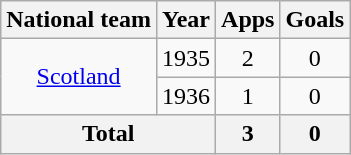<table class="wikitable" style="text-align:center">
<tr>
<th>National team</th>
<th>Year</th>
<th>Apps</th>
<th>Goals</th>
</tr>
<tr>
<td rowspan="2"><a href='#'>Scotland</a></td>
<td>1935</td>
<td>2</td>
<td>0</td>
</tr>
<tr>
<td>1936</td>
<td>1</td>
<td>0</td>
</tr>
<tr>
<th colspan="2">Total</th>
<th>3</th>
<th>0</th>
</tr>
</table>
